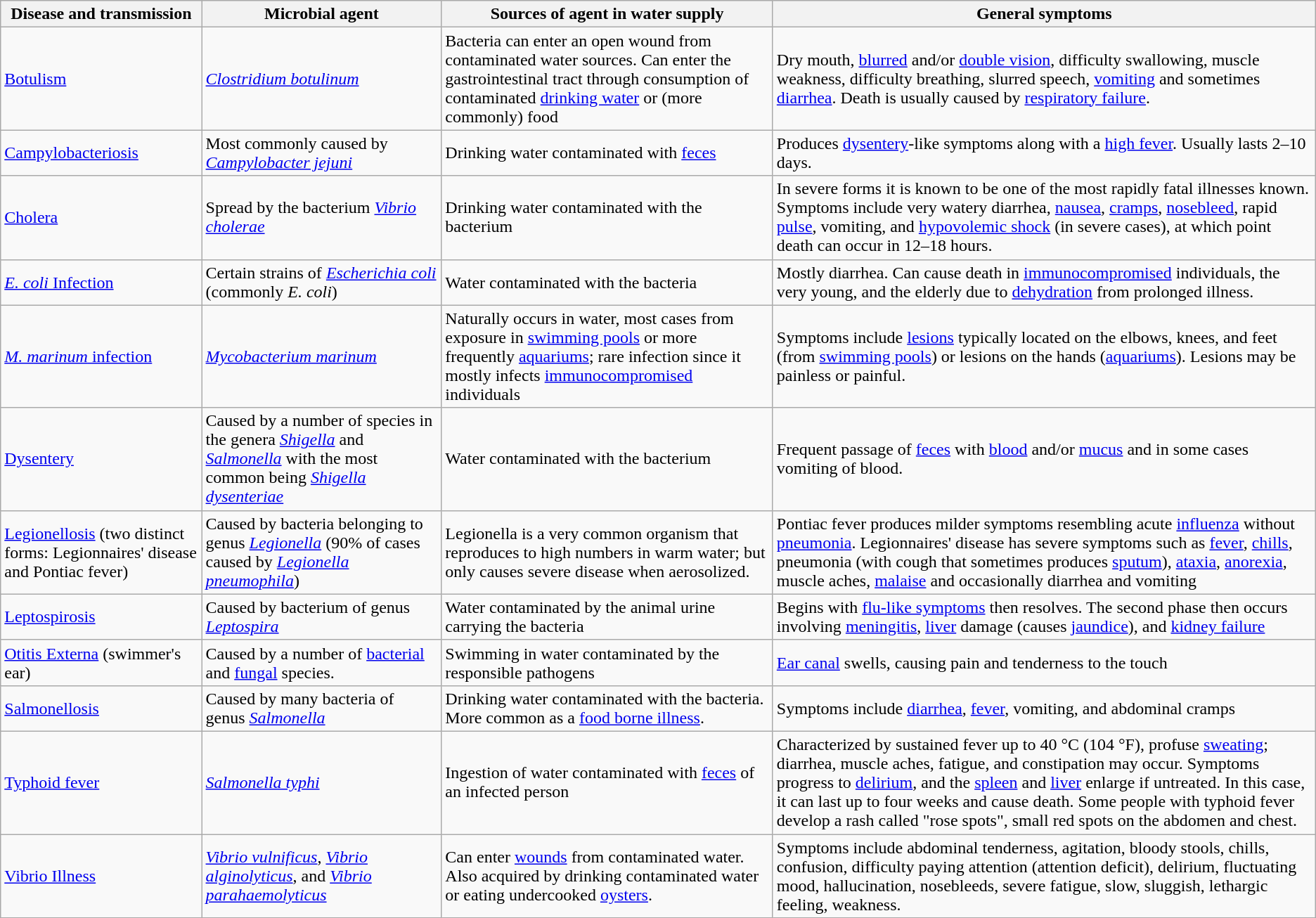<table class="wikitable">
<tr>
<th>Disease and transmission</th>
<th>Microbial agent</th>
<th>Sources of agent in water supply</th>
<th>General symptoms</th>
</tr>
<tr>
<td><a href='#'>Botulism</a></td>
<td><em><a href='#'>Clostridium botulinum</a></em></td>
<td>Bacteria can enter an open wound from contaminated water sources. Can enter the gastrointestinal tract through consumption of contaminated <a href='#'>drinking water</a> or (more commonly) food</td>
<td>Dry mouth, <a href='#'>blurred</a> and/or <a href='#'>double vision</a>, difficulty swallowing, muscle weakness, difficulty breathing, slurred speech, <a href='#'>vomiting</a> and sometimes <a href='#'>diarrhea</a>. Death is usually caused by <a href='#'>respiratory failure</a>.</td>
</tr>
<tr>
<td><a href='#'>Campylobacteriosis</a></td>
<td>Most commonly caused by <em><a href='#'>Campylobacter jejuni</a></em></td>
<td>Drinking water contaminated with <a href='#'>feces</a></td>
<td>Produces <a href='#'>dysentery</a>-like symptoms along with a <a href='#'>high fever</a>. Usually lasts 2–10 days.</td>
</tr>
<tr>
<td><a href='#'>Cholera</a></td>
<td>Spread by the bacterium <em><a href='#'>Vibrio cholerae</a></em></td>
<td>Drinking water contaminated with the bacterium</td>
<td>In severe forms it is known to be one of the most rapidly fatal illnesses known. Symptoms include very watery diarrhea, <a href='#'>nausea</a>, <a href='#'>cramps</a>, <a href='#'>nosebleed</a>, rapid <a href='#'>pulse</a>, vomiting, and <a href='#'>hypovolemic shock</a> (in severe cases), at which point death can occur in 12–18 hours.</td>
</tr>
<tr>
<td><a href='#'><em>E. coli</em> Infection</a></td>
<td>Certain strains of <em><a href='#'>Escherichia coli</a></em> (commonly <em>E. coli</em>)</td>
<td>Water contaminated with the bacteria</td>
<td>Mostly diarrhea. Can cause death in <a href='#'>immunocompromised</a> individuals, the very young, and the elderly due to <a href='#'>dehydration</a> from prolonged illness.</td>
</tr>
<tr>
<td><a href='#'><em>M. marinum</em> infection</a></td>
<td><em><a href='#'>Mycobacterium marinum</a></em></td>
<td>Naturally occurs in water, most cases from exposure in <a href='#'>swimming pools</a> or more frequently <a href='#'>aquariums</a>; rare infection since it mostly infects <a href='#'>immunocompromised</a> individuals</td>
<td>Symptoms include <a href='#'>lesions</a> typically located on the elbows, knees, and feet (from <a href='#'>swimming pools</a>) or lesions on the hands (<a href='#'>aquariums</a>). Lesions may be painless or painful.</td>
</tr>
<tr>
<td><a href='#'>Dysentery</a></td>
<td>Caused by a number of species in the genera <em><a href='#'>Shigella</a></em> and <em><a href='#'>Salmonella</a></em> with the most common being <em><a href='#'>Shigella dysenteriae</a></em></td>
<td>Water contaminated with the bacterium</td>
<td>Frequent passage of <a href='#'>feces</a> with <a href='#'>blood</a> and/or <a href='#'>mucus</a> and in some cases vomiting of blood.</td>
</tr>
<tr>
<td><a href='#'>Legionellosis</a> (two distinct forms: Legionnaires' disease and Pontiac fever)</td>
<td>Caused by bacteria belonging to genus <em><a href='#'>Legionella</a></em> (90% of cases caused by <em><a href='#'>Legionella pneumophila</a></em>)</td>
<td>Legionella is a very common organism that reproduces to high numbers in warm water; but only causes severe disease when aerosolized.</td>
<td>Pontiac fever produces milder symptoms resembling acute <a href='#'>influenza</a> without <a href='#'>pneumonia</a>. Legionnaires' disease has severe symptoms such as <a href='#'>fever</a>, <a href='#'>chills</a>, pneumonia (with cough that sometimes produces <a href='#'>sputum</a>), <a href='#'>ataxia</a>, <a href='#'>anorexia</a>, muscle aches, <a href='#'>malaise</a> and occasionally diarrhea and vomiting</td>
</tr>
<tr>
<td><a href='#'>Leptospirosis</a></td>
<td>Caused by bacterium of genus <em><a href='#'>Leptospira</a></em></td>
<td>Water contaminated by the animal urine carrying the bacteria</td>
<td>Begins with <a href='#'>flu-like symptoms</a> then resolves. The second phase then occurs involving <a href='#'>meningitis</a>, <a href='#'>liver</a> damage (causes <a href='#'>jaundice</a>), and <a href='#'>kidney failure</a></td>
</tr>
<tr>
<td><a href='#'>Otitis Externa</a> (swimmer's ear)</td>
<td>Caused by a number of <a href='#'>bacterial</a> and <a href='#'>fungal</a> species.</td>
<td>Swimming in water contaminated by the responsible pathogens</td>
<td><a href='#'>Ear canal</a> swells, causing pain and tenderness to the touch</td>
</tr>
<tr>
<td><a href='#'>Salmonellosis</a></td>
<td>Caused by many bacteria of genus <em><a href='#'>Salmonella</a></em></td>
<td>Drinking water contaminated with the bacteria. More common as a <a href='#'>food borne illness</a>.</td>
<td>Symptoms include <a href='#'>diarrhea</a>, <a href='#'>fever</a>, vomiting, and abdominal cramps</td>
</tr>
<tr>
<td><a href='#'>Typhoid fever</a></td>
<td><a href='#'><em>Salmonella typhi</em></a></td>
<td>Ingestion of water contaminated with <a href='#'>feces</a> of an infected person</td>
<td>Characterized by sustained fever up to 40 °C (104 °F), profuse <a href='#'>sweating</a>; diarrhea, muscle aches, fatigue, and constipation may occur. Symptoms progress to <a href='#'>delirium</a>, and the <a href='#'>spleen</a> and <a href='#'>liver</a> enlarge if untreated. In this case, it can last up to four weeks and cause death. Some people with typhoid fever develop a rash called "rose spots", small red spots on the abdomen and chest.</td>
</tr>
<tr>
<td><a href='#'>Vibrio Illness</a></td>
<td><em><a href='#'>Vibrio vulnificus</a></em>, <em><a href='#'>Vibrio alginolyticus</a></em>, and <em><a href='#'>Vibrio parahaemolyticus</a></em></td>
<td>Can enter <a href='#'>wounds</a> from contaminated water. Also acquired by drinking contaminated water or eating undercooked <a href='#'>oysters</a>.</td>
<td>Symptoms include abdominal tenderness, agitation, bloody stools, chills, confusion, difficulty paying attention (attention deficit), delirium, fluctuating mood, hallucination, nosebleeds, severe fatigue, slow, sluggish, lethargic feeling, weakness.</td>
</tr>
</table>
